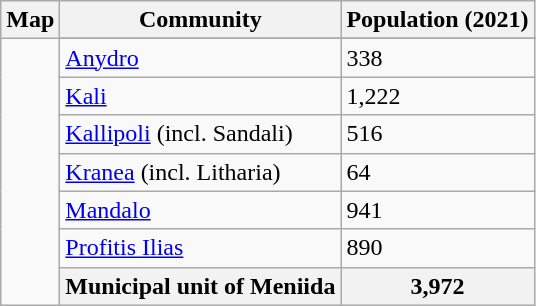<table class="wikitable">
<tr>
<th>Map</th>
<th>Community</th>
<th>Population (2021)</th>
</tr>
<tr>
<td rowspan=8></td>
</tr>
<tr>
<td><a href='#'>Anydro</a></td>
<td>338</td>
</tr>
<tr>
<td><a href='#'>Kali</a></td>
<td>1,222</td>
</tr>
<tr>
<td><a href='#'>Kallipoli</a> (incl. Sandali)</td>
<td>516</td>
</tr>
<tr>
<td><a href='#'>Kranea</a> (incl. Litharia)</td>
<td>64</td>
</tr>
<tr>
<td><a href='#'>Mandalo</a></td>
<td>941</td>
</tr>
<tr>
<td><a href='#'>Profitis Ilias</a></td>
<td>890</td>
</tr>
<tr>
<th>Municipal unit of Meniida</th>
<th>3,972</th>
</tr>
</table>
